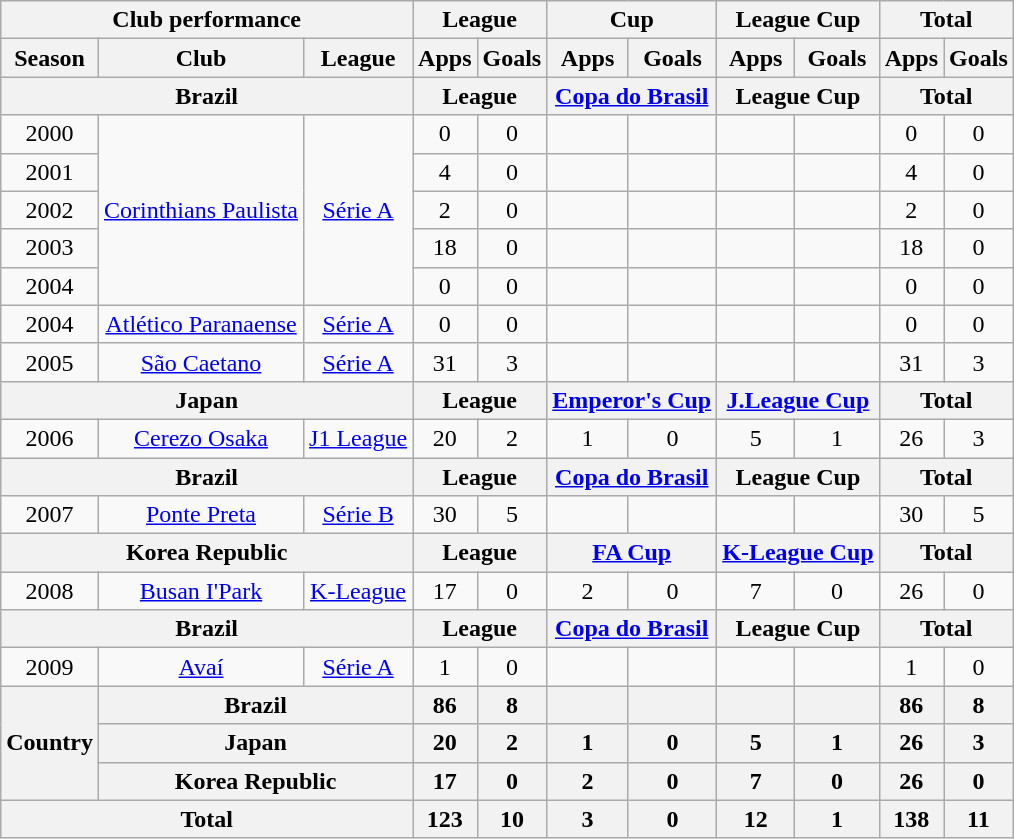<table class="wikitable" style="text-align:center;">
<tr>
<th colspan=3>Club performance</th>
<th colspan=2>League</th>
<th colspan=2>Cup</th>
<th colspan=2>League Cup</th>
<th colspan=2>Total</th>
</tr>
<tr>
<th>Season</th>
<th>Club</th>
<th>League</th>
<th>Apps</th>
<th>Goals</th>
<th>Apps</th>
<th>Goals</th>
<th>Apps</th>
<th>Goals</th>
<th>Apps</th>
<th>Goals</th>
</tr>
<tr>
<th colspan=3>Brazil</th>
<th colspan=2>League</th>
<th colspan=2><a href='#'>Copa do Brasil</a></th>
<th colspan=2>League Cup</th>
<th colspan=2>Total</th>
</tr>
<tr>
<td>2000</td>
<td rowspan=5><a href='#'>Corinthians Paulista</a></td>
<td rowspan=5><a href='#'>Série A</a></td>
<td>0</td>
<td>0</td>
<td></td>
<td></td>
<td></td>
<td></td>
<td>0</td>
<td>0</td>
</tr>
<tr>
<td>2001</td>
<td>4</td>
<td>0</td>
<td></td>
<td></td>
<td></td>
<td></td>
<td>4</td>
<td>0</td>
</tr>
<tr>
<td>2002</td>
<td>2</td>
<td>0</td>
<td></td>
<td></td>
<td></td>
<td></td>
<td>2</td>
<td>0</td>
</tr>
<tr>
<td>2003</td>
<td>18</td>
<td>0</td>
<td></td>
<td></td>
<td></td>
<td></td>
<td>18</td>
<td>0</td>
</tr>
<tr>
<td>2004</td>
<td>0</td>
<td>0</td>
<td></td>
<td></td>
<td></td>
<td></td>
<td>0</td>
<td>0</td>
</tr>
<tr>
<td>2004</td>
<td><a href='#'>Atlético Paranaense</a></td>
<td><a href='#'>Série A</a></td>
<td>0</td>
<td>0</td>
<td></td>
<td></td>
<td></td>
<td></td>
<td>0</td>
<td>0</td>
</tr>
<tr>
<td>2005</td>
<td><a href='#'>São Caetano</a></td>
<td><a href='#'>Série A</a></td>
<td>31</td>
<td>3</td>
<td></td>
<td></td>
<td></td>
<td></td>
<td>31</td>
<td>3</td>
</tr>
<tr>
<th colspan=3>Japan</th>
<th colspan=2>League</th>
<th colspan=2><a href='#'>Emperor's Cup</a></th>
<th colspan=2><a href='#'>J.League Cup</a></th>
<th colspan=2>Total</th>
</tr>
<tr>
<td>2006</td>
<td><a href='#'>Cerezo Osaka</a></td>
<td><a href='#'>J1 League</a></td>
<td>20</td>
<td>2</td>
<td>1</td>
<td>0</td>
<td>5</td>
<td>1</td>
<td>26</td>
<td>3</td>
</tr>
<tr>
<th colspan=3>Brazil</th>
<th colspan=2>League</th>
<th colspan=2><a href='#'>Copa do Brasil</a></th>
<th colspan=2>League Cup</th>
<th colspan=2>Total</th>
</tr>
<tr>
<td>2007</td>
<td><a href='#'>Ponte Preta</a></td>
<td><a href='#'>Série B</a></td>
<td>30</td>
<td>5</td>
<td></td>
<td></td>
<td></td>
<td></td>
<td>30</td>
<td>5</td>
</tr>
<tr>
<th colspan=3>Korea Republic</th>
<th colspan=2>League</th>
<th colspan=2><a href='#'>FA Cup</a></th>
<th colspan=2><a href='#'>K-League Cup</a></th>
<th colspan=2>Total</th>
</tr>
<tr>
<td>2008</td>
<td><a href='#'>Busan I'Park</a></td>
<td><a href='#'>K-League</a></td>
<td>17</td>
<td>0</td>
<td>2</td>
<td>0</td>
<td>7</td>
<td>0</td>
<td>26</td>
<td>0</td>
</tr>
<tr>
<th colspan=3>Brazil</th>
<th colspan=2>League</th>
<th colspan=2><a href='#'>Copa do Brasil</a></th>
<th colspan=2>League Cup</th>
<th colspan=2>Total</th>
</tr>
<tr>
<td>2009</td>
<td><a href='#'>Avaí</a></td>
<td><a href='#'>Série A</a></td>
<td>1</td>
<td>0</td>
<td></td>
<td></td>
<td></td>
<td></td>
<td>1</td>
<td>0</td>
</tr>
<tr>
<th rowspan=3>Country</th>
<th colspan=2>Brazil</th>
<th>86</th>
<th>8</th>
<th></th>
<th></th>
<th></th>
<th></th>
<th>86</th>
<th>8</th>
</tr>
<tr>
<th colspan=2>Japan</th>
<th>20</th>
<th>2</th>
<th>1</th>
<th>0</th>
<th>5</th>
<th>1</th>
<th>26</th>
<th>3</th>
</tr>
<tr>
<th colspan=2>Korea Republic</th>
<th>17</th>
<th>0</th>
<th>2</th>
<th>0</th>
<th>7</th>
<th>0</th>
<th>26</th>
<th>0</th>
</tr>
<tr>
<th colspan=3>Total</th>
<th>123</th>
<th>10</th>
<th>3</th>
<th>0</th>
<th>12</th>
<th>1</th>
<th>138</th>
<th>11</th>
</tr>
</table>
